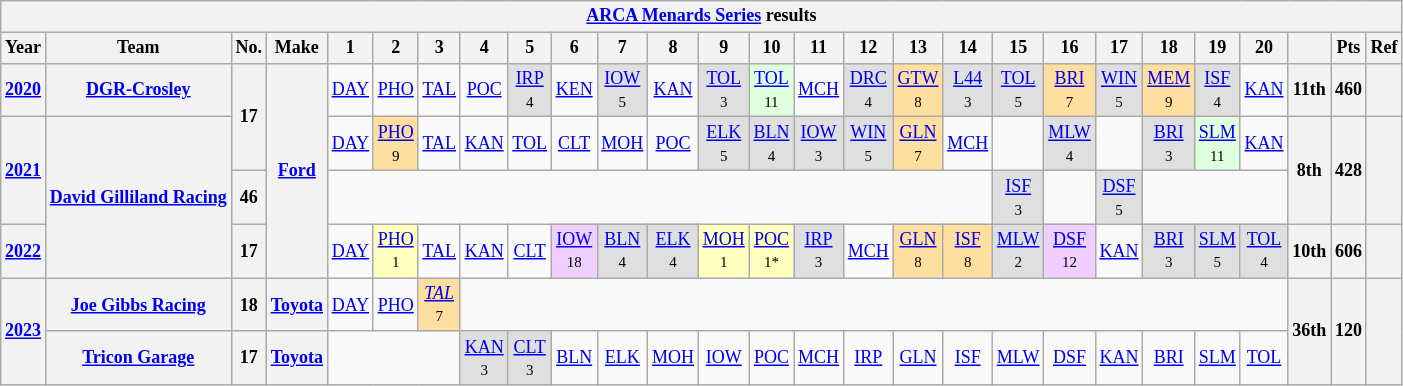<table class="wikitable" style="text-align:center; font-size:75%">
<tr>
<th colspan=27><a href='#'>ARCA Menards Series</a> results</th>
</tr>
<tr>
<th>Year</th>
<th>Team</th>
<th>No.</th>
<th>Make</th>
<th>1</th>
<th>2</th>
<th>3</th>
<th>4</th>
<th>5</th>
<th>6</th>
<th>7</th>
<th>8</th>
<th>9</th>
<th>10</th>
<th>11</th>
<th>12</th>
<th>13</th>
<th>14</th>
<th>15</th>
<th>16</th>
<th>17</th>
<th>18</th>
<th>19</th>
<th>20</th>
<th></th>
<th>Pts</th>
<th>Ref</th>
</tr>
<tr>
<th><a href='#'>2020</a></th>
<th><a href='#'>DGR-Crosley</a></th>
<th rowspan=2>17</th>
<th rowspan=4><a href='#'>Ford</a></th>
<td><a href='#'>DAY</a></td>
<td><a href='#'>PHO</a></td>
<td><a href='#'>TAL</a></td>
<td><a href='#'>POC</a></td>
<td style="background:#DFDFDF;"><a href='#'>IRP</a><br><small>4</small></td>
<td><a href='#'>KEN</a></td>
<td style="background:#DFDFDF;"><a href='#'>IOW</a><br><small>5</small></td>
<td><a href='#'>KAN</a></td>
<td style="background:#DFDFDF;"><a href='#'>TOL</a><br><small>3</small></td>
<td style="background:#DFFFDF;"><a href='#'>TOL</a><br><small>11</small></td>
<td><a href='#'>MCH</a></td>
<td style="background:#DFDFDF;"><a href='#'>DRC</a><br><small>4</small></td>
<td style="background:#FFDF9F;"><a href='#'>GTW</a><br><small>8</small></td>
<td style="background:#DFDFDF;"><a href='#'>L44</a><br><small>3</small></td>
<td style="background:#DFDFDF;"><a href='#'>TOL</a><br><small>5</small></td>
<td style="background:#FFDF9F;"><a href='#'>BRI</a><br><small>7</small></td>
<td style="background:#DFDFDF;"><a href='#'>WIN</a><br><small>5</small></td>
<td style="background:#FFDF9F;"><a href='#'>MEM</a><br><small>9</small></td>
<td style="background:#DFDFDF;"><a href='#'>ISF</a><br><small>4</small></td>
<td><a href='#'>KAN</a></td>
<th>11th</th>
<th>460</th>
<th></th>
</tr>
<tr>
<th rowspan=2><a href='#'>2021</a></th>
<th rowspan=3><a href='#'>David Gilliland Racing</a></th>
<td><a href='#'>DAY</a></td>
<td style="background:#FFDF9F;"><a href='#'>PHO</a><br><small>9</small></td>
<td><a href='#'>TAL</a></td>
<td><a href='#'>KAN</a></td>
<td><a href='#'>TOL</a></td>
<td><a href='#'>CLT</a></td>
<td><a href='#'>MOH</a></td>
<td><a href='#'>POC</a></td>
<td style="background:#DFDFDF;"><a href='#'>ELK</a><br><small>5</small></td>
<td style="background:#DFDFDF;"><a href='#'>BLN</a><br><small>4</small></td>
<td style="background:#DFDFDF;"><a href='#'>IOW</a><br><small>3</small></td>
<td style="background:#DFDFDF;"><a href='#'>WIN</a><br><small>5</small></td>
<td style="background:#FFDF9F;"><a href='#'>GLN</a><br><small>7</small></td>
<td><a href='#'>MCH</a></td>
<td></td>
<td style="background:#DFDFDF;"><a href='#'>MLW</a><br><small>4</small></td>
<td></td>
<td style="background:#DFDFDF;"><a href='#'>BRI</a><br><small>3</small></td>
<td style="background:#DFFFDF;"><a href='#'>SLM</a><br><small>11</small></td>
<td><a href='#'>KAN</a></td>
<th rowspan=2>8th</th>
<th rowspan=2>428</th>
<th rowspan=2></th>
</tr>
<tr>
<th>46</th>
<td colspan=14></td>
<td style="background:#DFDFDF;"><a href='#'>ISF</a><br><small>3</small></td>
<td></td>
<td style="background:#DFDFDF;"><a href='#'>DSF</a><br><small>5</small></td>
<td colspan=3></td>
</tr>
<tr>
<th><a href='#'>2022</a></th>
<th>17</th>
<td><a href='#'>DAY</a></td>
<td style="background:#FFFFBF;"><a href='#'>PHO</a><br><small>1</small></td>
<td><a href='#'>TAL</a></td>
<td><a href='#'>KAN</a></td>
<td><a href='#'>CLT</a></td>
<td style="background:#EFCFFF;"><a href='#'>IOW</a><br><small>18</small></td>
<td style="background:#DFDFDF;"><a href='#'>BLN</a><br><small>4</small></td>
<td style="background:#DFDFDF;"><a href='#'>ELK</a><br><small>4</small></td>
<td style="background:#FFFFBF;"><a href='#'>MOH</a><br><small>1</small></td>
<td style="background:#FFFFBF;"><a href='#'>POC</a><br><small>1*</small></td>
<td style="background:#DFDFDF;"><a href='#'>IRP</a><br><small>3</small></td>
<td><a href='#'>MCH</a></td>
<td style="background:#FFDF9F;"><a href='#'>GLN</a><br><small>8</small></td>
<td style="background:#FFDF9F;"><a href='#'>ISF</a><br><small>8</small></td>
<td style="background:#DFDFDF;"><a href='#'>MLW</a><br><small>2</small></td>
<td style="background:#EFCFFF;"><a href='#'>DSF</a><br><small>12</small></td>
<td><a href='#'>KAN</a></td>
<td style="background:#DFDFDF;"><a href='#'>BRI</a><br><small>3</small></td>
<td style="background:#DFDFDF;"><a href='#'>SLM</a><br><small>5</small></td>
<td style="background:#DFDFDF;"><a href='#'>TOL</a><br><small>4</small></td>
<th>10th</th>
<th>606</th>
<th></th>
</tr>
<tr>
<th rowspan=2><a href='#'>2023</a></th>
<th><a href='#'>Joe Gibbs Racing</a></th>
<th>18</th>
<th><a href='#'>Toyota</a></th>
<td><a href='#'>DAY</a></td>
<td><a href='#'>PHO</a></td>
<td style="background:#FFDF9F;"><em><a href='#'>TAL</a></em><br><small>7</small></td>
<td colspan=17></td>
<th rowspan=2>36th</th>
<th rowspan=2>120</th>
<th rowspan=2></th>
</tr>
<tr>
<th><a href='#'>Tricon Garage</a></th>
<th>17</th>
<th><a href='#'>Toyota</a></th>
<td colspan=3></td>
<td style="background:#DFDFDF;"><a href='#'>KAN</a><br><small>3</small></td>
<td style="background:#DFDFDF;"><a href='#'>CLT</a><br><small>3</small></td>
<td><a href='#'>BLN</a></td>
<td><a href='#'>ELK</a></td>
<td><a href='#'>MOH</a></td>
<td><a href='#'>IOW</a></td>
<td><a href='#'>POC</a></td>
<td><a href='#'>MCH</a></td>
<td><a href='#'>IRP</a></td>
<td><a href='#'>GLN</a></td>
<td><a href='#'>ISF</a></td>
<td><a href='#'>MLW</a></td>
<td><a href='#'>DSF</a></td>
<td><a href='#'>KAN</a></td>
<td><a href='#'>BRI</a></td>
<td><a href='#'>SLM</a></td>
<td><a href='#'>TOL</a></td>
</tr>
</table>
